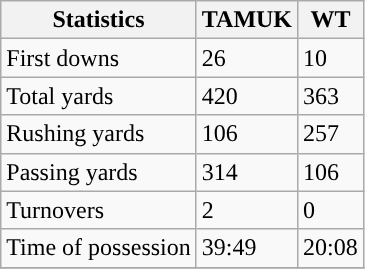<table class="wikitable">
<tr>
<th>Statistics</th>
<th>TAMUK</th>
<th>WT</th>
</tr>
<tr>
<td>First downs</td>
<td>26</td>
<td>10</td>
</tr>
<tr>
<td>Total yards</td>
<td>420</td>
<td>363</td>
</tr>
<tr>
<td>Rushing yards</td>
<td>106</td>
<td>257</td>
</tr>
<tr>
<td>Passing yards</td>
<td>314</td>
<td>106</td>
</tr>
<tr>
<td>Turnovers</td>
<td>2</td>
<td>0</td>
</tr>
<tr>
<td>Time of possession</td>
<td>39:49</td>
<td>20:08</td>
</tr>
<tr>
</tr>
</table>
